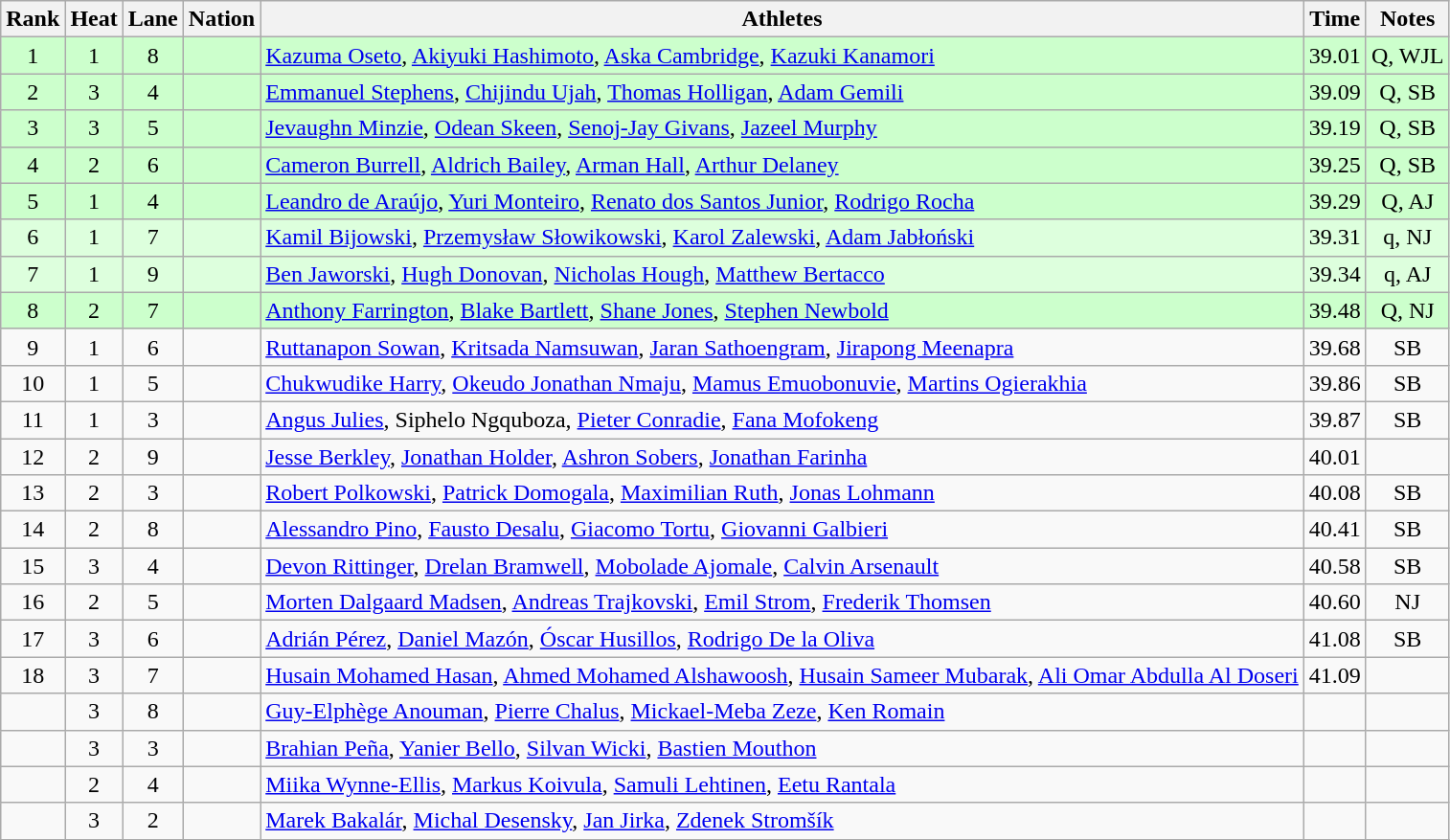<table class="wikitable sortable" style="text-align:center">
<tr>
<th>Rank</th>
<th>Heat</th>
<th>Lane</th>
<th>Nation</th>
<th>Athletes</th>
<th>Time</th>
<th>Notes</th>
</tr>
<tr bgcolor=ccffcc>
<td>1</td>
<td>1</td>
<td>8</td>
<td align=left></td>
<td align=left><a href='#'>Kazuma Oseto</a>, <a href='#'>Akiyuki Hashimoto</a>, <a href='#'>Aska Cambridge</a>, <a href='#'>Kazuki Kanamori</a></td>
<td>39.01</td>
<td>Q, WJL</td>
</tr>
<tr bgcolor=ccffcc>
<td>2</td>
<td>3</td>
<td>4</td>
<td align=left></td>
<td align=left><a href='#'>Emmanuel Stephens</a>, <a href='#'>Chijindu Ujah</a>, <a href='#'>Thomas Holligan</a>, <a href='#'>Adam Gemili</a></td>
<td>39.09</td>
<td>Q, SB</td>
</tr>
<tr bgcolor=ccffcc>
<td>3</td>
<td>3</td>
<td>5</td>
<td align=left></td>
<td align=left><a href='#'>Jevaughn Minzie</a>, <a href='#'>Odean Skeen</a>, <a href='#'>Senoj-Jay Givans</a>, <a href='#'>Jazeel Murphy</a></td>
<td>39.19</td>
<td>Q, SB</td>
</tr>
<tr bgcolor=ccffcc>
<td>4</td>
<td>2</td>
<td>6</td>
<td align=left></td>
<td align=left><a href='#'>Cameron Burrell</a>, <a href='#'>Aldrich Bailey</a>, <a href='#'>Arman Hall</a>, <a href='#'>Arthur Delaney</a></td>
<td>39.25</td>
<td>Q, SB</td>
</tr>
<tr bgcolor=ccffcc>
<td>5</td>
<td>1</td>
<td>4</td>
<td align=left></td>
<td align=left><a href='#'>Leandro de Araújo</a>, <a href='#'>Yuri Monteiro</a>, <a href='#'>Renato dos Santos Junior</a>, <a href='#'>Rodrigo Rocha</a></td>
<td>39.29</td>
<td>Q, AJ</td>
</tr>
<tr bgcolor=ddffdd>
<td>6</td>
<td>1</td>
<td>7</td>
<td align=left></td>
<td align=left><a href='#'>Kamil Bijowski</a>, <a href='#'>Przemysław Słowikowski</a>, <a href='#'>Karol Zalewski</a>, <a href='#'>Adam Jabłoński</a></td>
<td>39.31</td>
<td>q, NJ</td>
</tr>
<tr bgcolor=ddffdd>
<td>7</td>
<td>1</td>
<td>9</td>
<td align=left></td>
<td align=left><a href='#'>Ben Jaworski</a>, <a href='#'>Hugh Donovan</a>, <a href='#'>Nicholas Hough</a>, <a href='#'>Matthew Bertacco</a></td>
<td>39.34</td>
<td>q, AJ</td>
</tr>
<tr bgcolor=ccffcc>
<td>8</td>
<td>2</td>
<td>7</td>
<td align=left></td>
<td align=left><a href='#'>Anthony Farrington</a>, <a href='#'>Blake Bartlett</a>, <a href='#'>Shane Jones</a>, <a href='#'>Stephen Newbold</a></td>
<td>39.48</td>
<td>Q, NJ</td>
</tr>
<tr>
<td>9</td>
<td>1</td>
<td>6</td>
<td align=left></td>
<td align=left><a href='#'>Ruttanapon Sowan</a>, <a href='#'>Kritsada Namsuwan</a>, <a href='#'>Jaran Sathoengram</a>, <a href='#'>Jirapong Meenapra</a></td>
<td>39.68</td>
<td>SB</td>
</tr>
<tr>
<td>10</td>
<td>1</td>
<td>5</td>
<td align=left></td>
<td align=left><a href='#'>Chukwudike Harry</a>, <a href='#'>Okeudo Jonathan Nmaju</a>, <a href='#'>Mamus Emuobonuvie</a>, <a href='#'>Martins Ogierakhia</a></td>
<td>39.86</td>
<td>SB</td>
</tr>
<tr>
<td>11</td>
<td>1</td>
<td>3</td>
<td align=left></td>
<td align=left><a href='#'>Angus Julies</a>, Siphelo Ngquboza, <a href='#'>Pieter Conradie</a>, <a href='#'>Fana Mofokeng</a></td>
<td>39.87</td>
<td>SB</td>
</tr>
<tr>
<td>12</td>
<td>2</td>
<td>9</td>
<td align=left></td>
<td align=left><a href='#'>Jesse Berkley</a>, <a href='#'>Jonathan Holder</a>, <a href='#'>Ashron Sobers</a>, <a href='#'>Jonathan Farinha</a></td>
<td>40.01</td>
<td></td>
</tr>
<tr>
<td>13</td>
<td>2</td>
<td>3</td>
<td align=left></td>
<td align=left><a href='#'>Robert Polkowski</a>, <a href='#'>Patrick Domogala</a>, <a href='#'>Maximilian Ruth</a>, <a href='#'>Jonas Lohmann</a></td>
<td>40.08</td>
<td>SB</td>
</tr>
<tr>
<td>14</td>
<td>2</td>
<td>8</td>
<td align=left></td>
<td align=left><a href='#'>Alessandro Pino</a>, <a href='#'>Fausto Desalu</a>, <a href='#'>Giacomo Tortu</a>, <a href='#'>Giovanni Galbieri</a></td>
<td>40.41</td>
<td>SB</td>
</tr>
<tr>
<td>15</td>
<td>3</td>
<td>4</td>
<td align=left></td>
<td align=left><a href='#'>Devon Rittinger</a>, <a href='#'>Drelan Bramwell</a>, <a href='#'>Mobolade Ajomale</a>, <a href='#'>Calvin Arsenault</a></td>
<td>40.58</td>
<td>SB</td>
</tr>
<tr>
<td>16</td>
<td>2</td>
<td>5</td>
<td align=left></td>
<td align=left><a href='#'>Morten Dalgaard Madsen</a>, <a href='#'>Andreas Trajkovski</a>, <a href='#'>Emil Strom</a>, <a href='#'>Frederik Thomsen</a></td>
<td>40.60</td>
<td>NJ</td>
</tr>
<tr>
<td>17</td>
<td>3</td>
<td>6</td>
<td align=left></td>
<td align=left><a href='#'>Adrián Pérez</a>, <a href='#'>Daniel Mazón</a>, <a href='#'>Óscar Husillos</a>, <a href='#'>Rodrigo De la Oliva</a></td>
<td>41.08</td>
<td>SB</td>
</tr>
<tr>
<td>18</td>
<td>3</td>
<td>7</td>
<td align=left></td>
<td align=left><a href='#'>Husain Mohamed Hasan</a>, <a href='#'>Ahmed Mohamed Alshawoosh</a>, <a href='#'>Husain Sameer Mubarak</a>, <a href='#'>Ali Omar Abdulla Al Doseri</a></td>
<td>41.09</td>
<td></td>
</tr>
<tr>
<td></td>
<td>3</td>
<td>8</td>
<td align=left></td>
<td align=left><a href='#'>Guy-Elphège Anouman</a>, <a href='#'>Pierre Chalus</a>, <a href='#'>Mickael-Meba Zeze</a>, <a href='#'>Ken Romain</a></td>
<td></td>
<td></td>
</tr>
<tr>
<td></td>
<td>3</td>
<td>3</td>
<td align=left></td>
<td align=left><a href='#'>Brahian Peña</a>, <a href='#'>Yanier Bello</a>, <a href='#'>Silvan Wicki</a>, <a href='#'>Bastien Mouthon</a></td>
<td></td>
<td></td>
</tr>
<tr>
<td></td>
<td>2</td>
<td>4</td>
<td align=left></td>
<td align=left><a href='#'>Miika Wynne-Ellis</a>, <a href='#'>Markus Koivula</a>, <a href='#'>Samuli Lehtinen</a>, <a href='#'>Eetu Rantala</a></td>
<td></td>
<td></td>
</tr>
<tr>
<td></td>
<td>3</td>
<td>2</td>
<td align=left></td>
<td align=left><a href='#'>Marek Bakalár</a>, <a href='#'>Michal Desensky</a>, <a href='#'>Jan Jirka</a>, <a href='#'>Zdenek Stromšík</a></td>
<td></td>
<td></td>
</tr>
<tr>
</tr>
</table>
